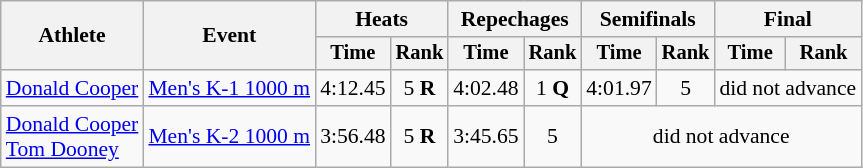<table class="wikitable" style="font-size:90%;text-align:center;">
<tr>
<th rowspan=2>Athlete</th>
<th rowspan=2>Event</th>
<th colspan=2>Heats</th>
<th colspan=2>Repechages</th>
<th colspan=2>Semifinals</th>
<th colspan=2>Final</th>
</tr>
<tr style="font-size:95%">
<th>Time</th>
<th>Rank</th>
<th>Time</th>
<th>Rank</th>
<th>Time</th>
<th>Rank</th>
<th>Time</th>
<th>Rank</th>
</tr>
<tr>
<td align=left><a href='#'>Donald Cooper</a></td>
<td align=left><a href='#'>Men's K-1 1000 m</a></td>
<td>4:12.45</td>
<td>5 <strong>R</strong></td>
<td>4:02.48</td>
<td>1 <strong>Q</strong></td>
<td>4:01.97</td>
<td>5</td>
<td colspan=2>did not advance</td>
</tr>
<tr>
<td align=left><a href='#'>Donald Cooper</a><br><a href='#'>Tom Dooney</a></td>
<td align=left><a href='#'>Men's K-2 1000 m</a></td>
<td>3:56.48</td>
<td>5 <strong>R</strong></td>
<td>3:45.65</td>
<td>5</td>
<td colspan=4>did not advance</td>
</tr>
</table>
